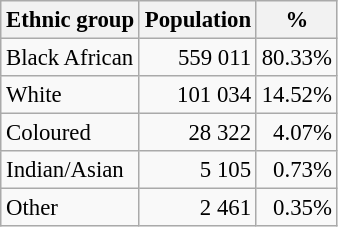<table class="wikitable" style="font-size: 95%; text-align: right">
<tr>
<th>Ethnic group</th>
<th>Population</th>
<th>%</th>
</tr>
<tr>
<td align=left>Black African</td>
<td>559 011</td>
<td>80.33%</td>
</tr>
<tr>
<td align=left>White</td>
<td>101 034</td>
<td>14.52%</td>
</tr>
<tr>
<td align=left>Coloured</td>
<td>28 322</td>
<td>4.07%</td>
</tr>
<tr>
<td align=left>Indian/Asian</td>
<td>5 105</td>
<td>0.73%</td>
</tr>
<tr>
<td align=left>Other</td>
<td>2 461</td>
<td>0.35%</td>
</tr>
</table>
